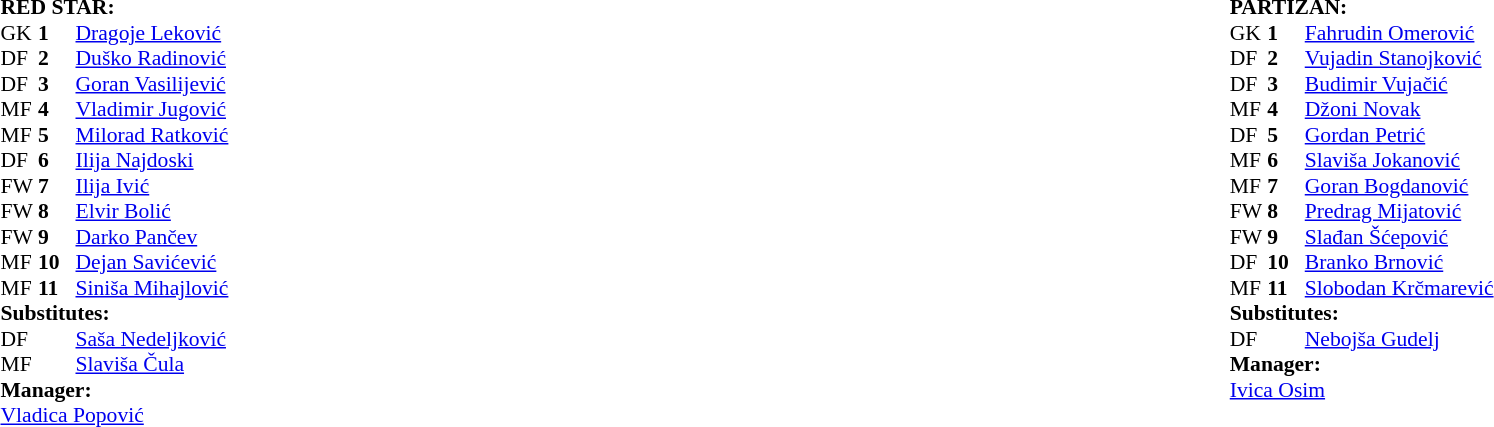<table width="100%">
<tr>
<td valign="top" width="50%"><br><table style="font-size: 90%" cellspacing="0" cellpadding="0">
<tr>
<td colspan="4"><strong>RED STAR:</strong></td>
</tr>
<tr>
<th width="25"></th>
<th width="25"></th>
<th width="200"></th>
<th></th>
</tr>
<tr>
<td>GK</td>
<td><strong>1</strong></td>
<td> <a href='#'>Dragoje Leković</a></td>
</tr>
<tr>
<td>DF</td>
<td><strong>2</strong></td>
<td> <a href='#'>Duško Radinović</a></td>
</tr>
<tr>
<td>DF</td>
<td><strong>3</strong></td>
<td> <a href='#'>Goran Vasilijević</a></td>
</tr>
<tr>
<td>MF</td>
<td><strong>4</strong></td>
<td> <a href='#'>Vladimir Jugović</a></td>
</tr>
<tr>
<td>MF</td>
<td><strong>5</strong></td>
<td> <a href='#'>Milorad Ratković</a></td>
</tr>
<tr>
<td>DF</td>
<td><strong>6</strong></td>
<td> <a href='#'>Ilija Najdoski</a></td>
</tr>
<tr>
<td>FW</td>
<td><strong>7</strong></td>
<td> <a href='#'>Ilija Ivić</a></td>
</tr>
<tr>
<td>FW</td>
<td><strong>8</strong></td>
<td> <a href='#'>Elvir Bolić</a></td>
</tr>
<tr>
<td>FW</td>
<td><strong>9</strong></td>
<td> <a href='#'>Darko Pančev</a></td>
</tr>
<tr>
<td>MF</td>
<td><strong>10</strong></td>
<td> <a href='#'>Dejan Savićević</a></td>
<td></td>
</tr>
<tr>
<td>MF</td>
<td><strong>11</strong></td>
<td> <a href='#'>Siniša Mihajlović</a></td>
<td></td>
</tr>
<tr>
<td colspan=4><strong>Substitutes:</strong></td>
</tr>
<tr>
<td>DF</td>
<td><strong></strong></td>
<td> <a href='#'>Saša Nedeljković</a></td>
<td></td>
</tr>
<tr>
<td>MF</td>
<td><strong></strong></td>
<td> <a href='#'>Slaviša Čula</a></td>
<td></td>
</tr>
<tr>
<td colspan=4><strong>Manager:</strong></td>
</tr>
<tr>
<td colspan="4"> <a href='#'>Vladica Popović</a></td>
</tr>
</table>
</td>
<td valign="top" width="50%"><br><table style="font-size: 90%" cellspacing="0" cellpadding="0" align="center">
<tr>
<td colspan="4"><strong>PARTIZAN:</strong></td>
</tr>
<tr>
<th width="25"></th>
<th width="25"></th>
<th width="200"></th>
<th></th>
</tr>
<tr>
<td>GK</td>
<td><strong>1</strong></td>
<td> <a href='#'>Fahrudin Omerović</a></td>
</tr>
<tr>
<td>DF</td>
<td><strong>2</strong></td>
<td> <a href='#'>Vujadin Stanojković</a></td>
</tr>
<tr>
<td>DF</td>
<td><strong>3</strong></td>
<td> <a href='#'>Budimir Vujačić</a></td>
</tr>
<tr>
<td>MF</td>
<td><strong>4</strong></td>
<td> <a href='#'>Džoni Novak</a></td>
</tr>
<tr>
<td>DF</td>
<td><strong>5</strong></td>
<td> <a href='#'>Gordan Petrić</a></td>
</tr>
<tr>
<td>MF</td>
<td><strong>6</strong></td>
<td> <a href='#'>Slaviša Jokanović</a></td>
</tr>
<tr>
<td>MF</td>
<td><strong>7</strong></td>
<td> <a href='#'>Goran Bogdanović</a></td>
</tr>
<tr>
<td>FW</td>
<td><strong>8</strong></td>
<td> <a href='#'>Predrag Mijatović</a></td>
<td></td>
</tr>
<tr>
<td>FW</td>
<td><strong>9</strong></td>
<td> <a href='#'>Slađan Šćepović</a></td>
</tr>
<tr>
<td>DF</td>
<td><strong>10</strong></td>
<td> <a href='#'>Branko Brnović</a></td>
</tr>
<tr>
<td>MF</td>
<td><strong>11</strong></td>
<td> <a href='#'>Slobodan Krčmarević</a></td>
</tr>
<tr>
<td colspan=4><strong>Substitutes:</strong></td>
</tr>
<tr>
<td>DF</td>
<td><strong></strong></td>
<td> <a href='#'>Nebojša Gudelj</a></td>
<td></td>
</tr>
<tr>
<td colspan=4><strong>Manager:</strong></td>
</tr>
<tr>
<td colspan="4"> <a href='#'>Ivica Osim</a></td>
</tr>
</table>
</td>
</tr>
</table>
